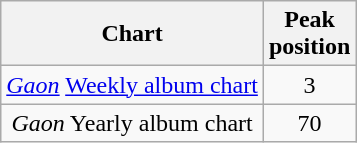<table class="wikitable" style="text-align:center;">
<tr>
<th>Chart</th>
<th>Peak <br> position</th>
</tr>
<tr>
<td><em><a href='#'>Gaon</a></em> <a href='#'>Weekly album chart</a></td>
<td align=center>3</td>
</tr>
<tr>
<td><em>Gaon</em> Yearly album chart</td>
<td align="center">70</td>
</tr>
</table>
